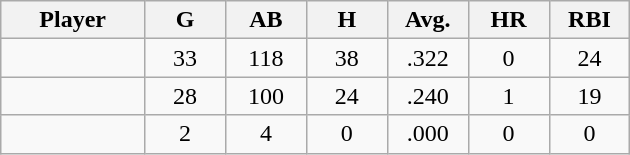<table class="wikitable sortable">
<tr>
<th bgcolor="#DDDDFF" width="16%">Player</th>
<th bgcolor="#DDDDFF" width="9%">G</th>
<th bgcolor="#DDDDFF" width="9%">AB</th>
<th bgcolor="#DDDDFF" width="9%">H</th>
<th bgcolor="#DDDDFF" width="9%">Avg.</th>
<th bgcolor="#DDDDFF" width="9%">HR</th>
<th bgcolor="#DDDDFF" width="9%">RBI</th>
</tr>
<tr align="center">
<td></td>
<td>33</td>
<td>118</td>
<td>38</td>
<td>.322</td>
<td>0</td>
<td>24</td>
</tr>
<tr align="center">
<td></td>
<td>28</td>
<td>100</td>
<td>24</td>
<td>.240</td>
<td>1</td>
<td>19</td>
</tr>
<tr align="center">
<td></td>
<td>2</td>
<td>4</td>
<td>0</td>
<td>.000</td>
<td>0</td>
<td>0</td>
</tr>
</table>
